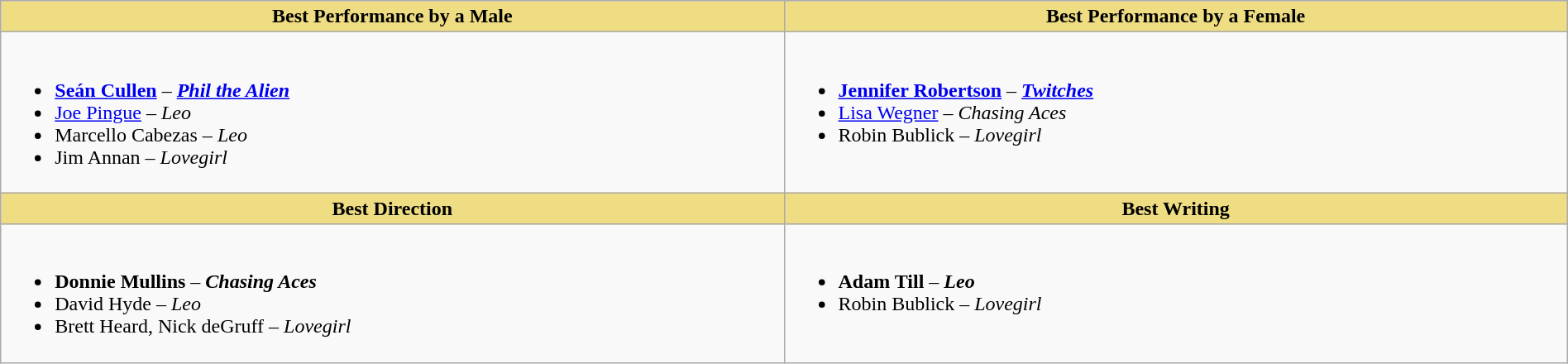<table class="wikitable" style="width:100%;">
<tr>
<th style="background:#EEDD82; width:50%">Best Performance by a Male</th>
<th style="background:#EEDD82; width:50%">Best Performance by a Female</th>
</tr>
<tr>
<td valign="top"><br><ul><li> <strong><a href='#'>Seán Cullen</a></strong> – <strong><em><a href='#'>Phil the Alien</a></em></strong></li><li><a href='#'>Joe Pingue</a> – <em>Leo</em></li><li>Marcello Cabezas – <em>Leo</em></li><li>Jim Annan – <em>Lovegirl</em></li></ul></td>
<td valign="top"><br><ul><li> <strong><a href='#'>Jennifer Robertson</a></strong> – <strong><em><a href='#'>Twitches</a></em></strong></li><li><a href='#'>Lisa Wegner</a> – <em>Chasing Aces</em></li><li>Robin Bublick – <em>Lovegirl</em></li></ul></td>
</tr>
<tr>
<th style="background:#EEDD82; width:50%">Best Direction</th>
<th style="background:#EEDD82; width:50%">Best Writing</th>
</tr>
<tr>
<td valign="top"><br><ul><li> <strong>Donnie Mullins</strong> – <strong><em>Chasing Aces</em></strong></li><li>David Hyde – <em>Leo</em></li><li>Brett Heard, Nick deGruff – <em>Lovegirl</em></li></ul></td>
<td valign="top"><br><ul><li> <strong>Adam Till</strong> – <strong><em>Leo</em></strong></li><li>Robin Bublick – <em>Lovegirl</em></li></ul></td>
</tr>
</table>
